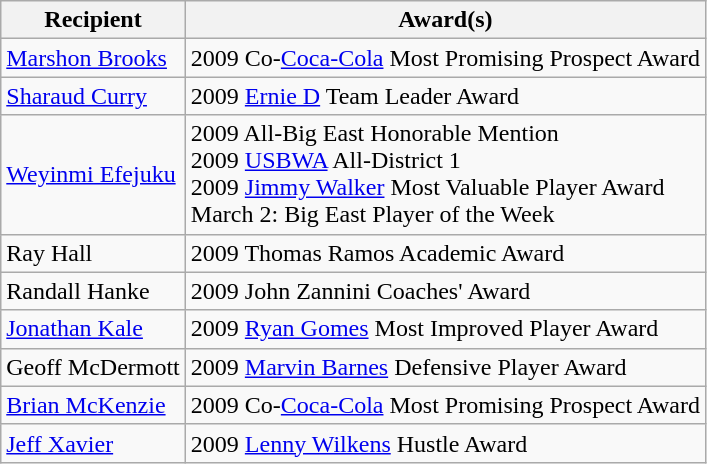<table class="wikitable">
<tr>
<th>Recipient</th>
<th>Award(s)</th>
</tr>
<tr>
<td><a href='#'>Marshon Brooks</a></td>
<td>2009 Co-<a href='#'>Coca-Cola</a> Most Promising Prospect Award</td>
</tr>
<tr>
<td><a href='#'>Sharaud Curry</a></td>
<td>2009 <a href='#'>Ernie D</a> Team Leader Award</td>
</tr>
<tr>
<td><a href='#'>Weyinmi Efejuku</a></td>
<td>2009 All-Big East Honorable Mention<br>2009 <a href='#'>USBWA</a> All-District 1<br>2009 <a href='#'>Jimmy Walker</a> Most Valuable Player Award<br>March 2: Big East Player of the Week</td>
</tr>
<tr>
<td>Ray Hall</td>
<td>2009 Thomas Ramos Academic Award</td>
</tr>
<tr>
<td>Randall Hanke</td>
<td>2009 John Zannini Coaches' Award</td>
</tr>
<tr>
<td><a href='#'>Jonathan Kale</a></td>
<td>2009 <a href='#'>Ryan Gomes</a> Most Improved Player Award</td>
</tr>
<tr>
<td>Geoff McDermott</td>
<td>2009 <a href='#'>Marvin Barnes</a> Defensive Player Award</td>
</tr>
<tr>
<td><a href='#'>Brian McKenzie</a></td>
<td>2009 Co-<a href='#'>Coca-Cola</a> Most Promising Prospect Award</td>
</tr>
<tr>
<td><a href='#'>Jeff Xavier</a></td>
<td>2009 <a href='#'>Lenny Wilkens</a> Hustle Award</td>
</tr>
</table>
